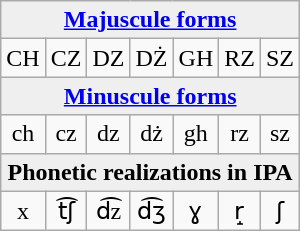<table class="wikitable" style="text-align:center; margin: 0 1em 1em 1em !important;">
<tr>
<td colspan="20" bgcolor="#EFEFEF"><strong><a href='#'>Majuscule forms</a></strong></td>
</tr>
<tr>
<td width="15">CH</td>
<td width="15">CZ</td>
<td width="15">DZ</td>
<td width="15">DŻ</td>
<td width="15">GH</td>
<td width="15">RZ</td>
<td width="15">SZ</td>
</tr>
<tr>
<td colspan="35" bgcolor="#EFEFEF"><strong><a href='#'>Minuscule forms</a></strong></td>
</tr>
<tr>
<td>ch</td>
<td>cz</td>
<td>dz</td>
<td>dż</td>
<td>gh</td>
<td>rz</td>
<td>sz</td>
</tr>
<tr>
<td colspan="35" bgcolor="#EFEFEF"><strong>Phonetic realizations in IPA</strong></td>
</tr>
<tr>
<td>x</td>
<td>t͡ʃ</td>
<td>d͡z</td>
<td>d͡ʒ</td>
<td>ɣ</td>
<td>r̝</td>
<td>ʃ</td>
</tr>
</table>
